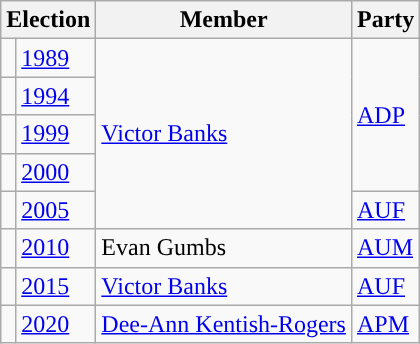<table class="wikitable">
<tr>
<th colspan=2>Election</th>
<th>Member</th>
<th>Party</th>
</tr>
<tr>
<td style="background-color: "></td>
<td><a href='#'>1989</a></td>
<td rowspan="5"><a href='#'>Victor Banks</a></td>
<td rowspan="4"><a href='#'>ADP</a></td>
</tr>
<tr>
<td style="background-color: "></td>
<td><a href='#'>1994</a></td>
</tr>
<tr>
<td style="background-color: "></td>
<td><a href='#'>1999</a></td>
</tr>
<tr>
<td style="background-color: "></td>
<td><a href='#'>2000</a></td>
</tr>
<tr>
<td style="background-color: "></td>
<td><a href='#'>2005</a></td>
<td><a href='#'>AUF</a></td>
</tr>
<tr>
<td style="background-color: "></td>
<td><a href='#'>2010</a></td>
<td>Evan Gumbs</td>
<td><a href='#'>AUM</a></td>
</tr>
<tr>
<td style="background-color: "></td>
<td><a href='#'>2015</a></td>
<td><a href='#'>Victor Banks</a></td>
<td><a href='#'>AUF</a></td>
</tr>
<tr>
<td style="background-color: "></td>
<td><a href='#'>2020</a></td>
<td><a href='#'>Dee-Ann Kentish-Rogers</a></td>
<td><a href='#'>APM</a></td>
</tr>
</table>
